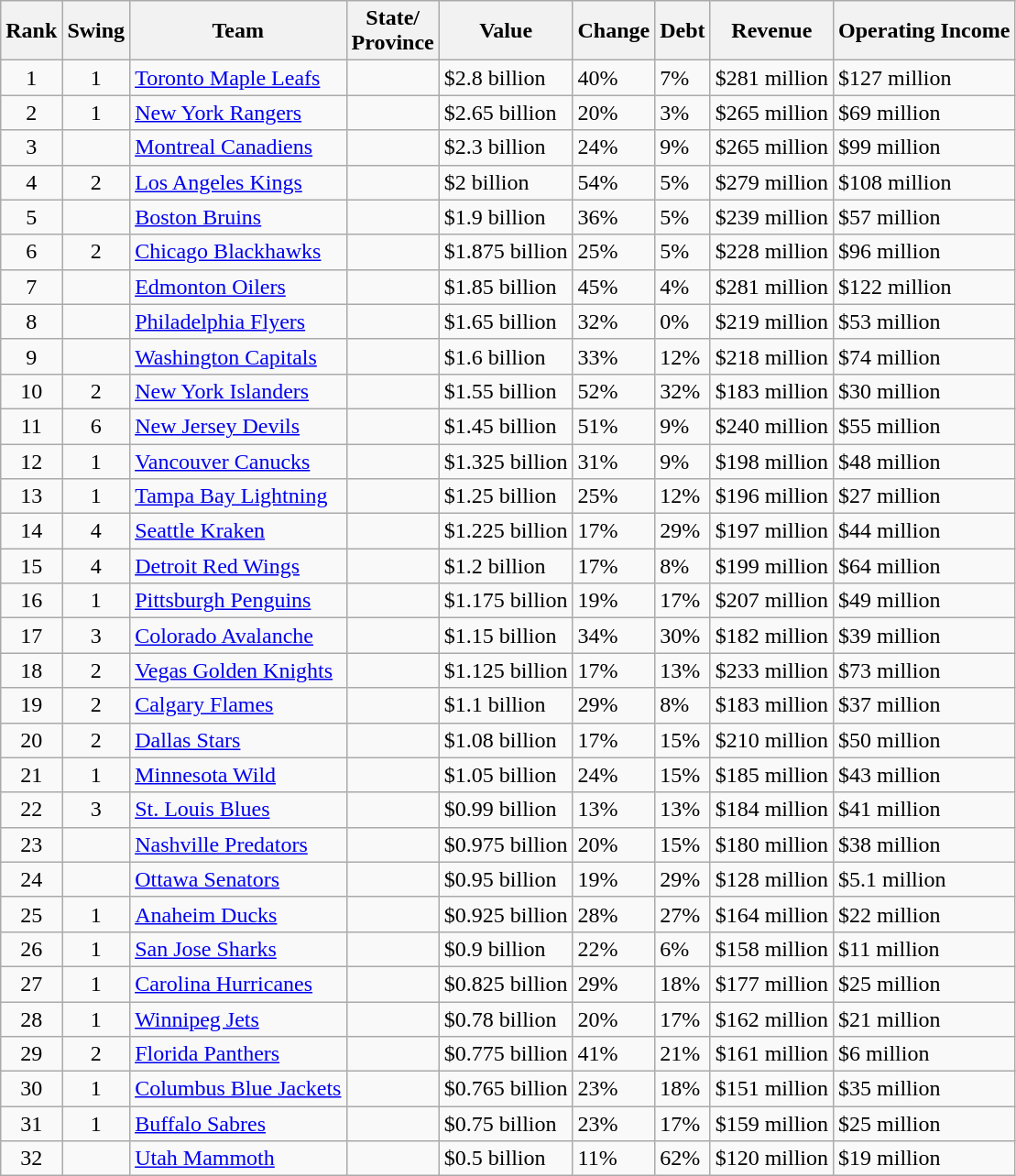<table class="wikitable sortable">
<tr>
<th>Rank</th>
<th>Swing</th>
<th>Team</th>
<th>State/<br>Province</th>
<th>Value</th>
<th>Change</th>
<th>Debt</th>
<th>Revenue</th>
<th>Operating Income</th>
</tr>
<tr>
<td align="center">1</td>
<td align="center"> 1</td>
<td><a href='#'>Toronto Maple Leafs</a></td>
<td></td>
<td>$2.8 billion</td>
<td> 40%</td>
<td>7%</td>
<td>$281 million</td>
<td>$127 million</td>
</tr>
<tr>
<td align="center">2</td>
<td align="center"> 1</td>
<td><a href='#'>New York Rangers</a></td>
<td></td>
<td>$2.65 billion</td>
<td> 20%</td>
<td>3%</td>
<td>$265 million</td>
<td>$69 million</td>
</tr>
<tr>
<td align="center">3</td>
<td align="center"></td>
<td><a href='#'>Montreal Canadiens</a></td>
<td></td>
<td>$2.3 billion</td>
<td> 24%</td>
<td>9%</td>
<td>$265 million</td>
<td>$99 million</td>
</tr>
<tr>
<td align="center">4</td>
<td align="center"> 2</td>
<td><a href='#'>Los Angeles Kings</a></td>
<td></td>
<td>$2 billion</td>
<td> 54%</td>
<td>5%</td>
<td>$279 million</td>
<td>$108 million</td>
</tr>
<tr>
<td align="center">5</td>
<td align="center"></td>
<td><a href='#'>Boston Bruins</a></td>
<td></td>
<td>$1.9 billion</td>
<td> 36%</td>
<td>5%</td>
<td>$239 million</td>
<td>$57 million</td>
</tr>
<tr>
<td align="center">6</td>
<td align="center"> 2</td>
<td><a href='#'>Chicago Blackhawks</a></td>
<td></td>
<td>$1.875 billion</td>
<td> 25%</td>
<td>5%</td>
<td>$228 million</td>
<td>$96 million</td>
</tr>
<tr>
<td align="center">7</td>
<td align="center"></td>
<td><a href='#'>Edmonton Oilers</a></td>
<td></td>
<td>$1.85 billion</td>
<td> 45%</td>
<td>4%</td>
<td>$281 million</td>
<td>$122 million</td>
</tr>
<tr>
<td align="center">8</td>
<td align="center"></td>
<td><a href='#'>Philadelphia Flyers</a></td>
<td></td>
<td>$1.65 billion</td>
<td> 32%</td>
<td>0%</td>
<td>$219 million</td>
<td>$53 million</td>
</tr>
<tr>
<td align="center">9</td>
<td align="center"></td>
<td><a href='#'>Washington Capitals</a></td>
<td></td>
<td>$1.6 billion</td>
<td> 33%</td>
<td>12%</td>
<td>$218 million</td>
<td>$74 million</td>
</tr>
<tr>
<td align="center">10</td>
<td align="center"> 2</td>
<td><a href='#'>New York Islanders</a></td>
<td></td>
<td>$1.55 billion</td>
<td> 52%</td>
<td>32%</td>
<td>$183 million</td>
<td>$30 million</td>
</tr>
<tr>
<td align="center">11</td>
<td align="center"> 6</td>
<td><a href='#'>New Jersey Devils</a></td>
<td></td>
<td>$1.45 billion</td>
<td> 51%</td>
<td>9%</td>
<td>$240 million</td>
<td>$55 million</td>
</tr>
<tr>
<td align="center">12</td>
<td align="center"> 1</td>
<td><a href='#'>Vancouver Canucks</a></td>
<td></td>
<td>$1.325 billion</td>
<td> 31%</td>
<td>9%</td>
<td>$198 million</td>
<td>$48 million</td>
</tr>
<tr>
<td align="center">13</td>
<td align="center"> 1</td>
<td><a href='#'>Tampa Bay Lightning</a></td>
<td></td>
<td>$1.25 billion</td>
<td> 25%</td>
<td>12%</td>
<td>$196 million</td>
<td>$27 million</td>
</tr>
<tr>
<td align="center">14</td>
<td align="center"> 4</td>
<td><a href='#'>Seattle Kraken</a></td>
<td></td>
<td>$1.225 billion</td>
<td> 17%</td>
<td>29%</td>
<td>$197 million</td>
<td>$44 million</td>
</tr>
<tr>
<td align="center">15</td>
<td align="center"> 4</td>
<td><a href='#'>Detroit Red Wings</a></td>
<td></td>
<td>$1.2 billion</td>
<td> 17%</td>
<td>8%</td>
<td>$199 million</td>
<td>$64 million</td>
</tr>
<tr>
<td align="center">16</td>
<td align="center"> 1</td>
<td><a href='#'>Pittsburgh Penguins</a></td>
<td></td>
<td>$1.175 billion</td>
<td> 19%</td>
<td>17%</td>
<td>$207 million</td>
<td>$49 million</td>
</tr>
<tr>
<td align="center">17</td>
<td align="center"> 3</td>
<td><a href='#'>Colorado Avalanche</a></td>
<td></td>
<td>$1.15 billion</td>
<td> 34%</td>
<td>30%</td>
<td>$182 million</td>
<td>$39 million</td>
</tr>
<tr>
<td align="center">18</td>
<td align="center"> 2</td>
<td><a href='#'>Vegas Golden Knights</a></td>
<td></td>
<td>$1.125 billion</td>
<td> 17%</td>
<td>13%</td>
<td>$233 million</td>
<td>$73 million</td>
</tr>
<tr>
<td align="center">19</td>
<td align="center"> 2</td>
<td><a href='#'>Calgary Flames</a></td>
<td></td>
<td>$1.1 billion</td>
<td> 29%</td>
<td>8%</td>
<td>$183 million</td>
<td>$37 million</td>
</tr>
<tr>
<td align="center">20</td>
<td align="center"> 2</td>
<td><a href='#'>Dallas Stars</a></td>
<td></td>
<td>$1.08 billion</td>
<td> 17%</td>
<td>15%</td>
<td>$210 million</td>
<td>$50 million</td>
</tr>
<tr>
<td align="center">21</td>
<td align="center"> 1</td>
<td><a href='#'>Minnesota Wild</a></td>
<td></td>
<td>$1.05 billion</td>
<td> 24%</td>
<td>15%</td>
<td>$185 million</td>
<td>$43 million</td>
</tr>
<tr>
<td align="center">22</td>
<td align="center"> 3</td>
<td><a href='#'>St. Louis Blues</a></td>
<td></td>
<td>$0.99 billion</td>
<td> 13%</td>
<td>13%</td>
<td>$184 million</td>
<td>$41 million</td>
</tr>
<tr>
<td align="center">23</td>
<td align="center"></td>
<td><a href='#'>Nashville Predators</a></td>
<td></td>
<td>$0.975 billion</td>
<td> 20%</td>
<td>15%</td>
<td>$180 million</td>
<td>$38 million</td>
</tr>
<tr>
<td align="center">24</td>
<td align="center"></td>
<td><a href='#'>Ottawa Senators</a></td>
<td></td>
<td>$0.95 billion</td>
<td> 19%</td>
<td>29%</td>
<td>$128 million</td>
<td>$5.1 million</td>
</tr>
<tr>
<td align="center">25</td>
<td align="center"> 1</td>
<td><a href='#'>Anaheim Ducks</a></td>
<td></td>
<td>$0.925 billion</td>
<td> 28%</td>
<td>27%</td>
<td>$164 million</td>
<td>$22 million</td>
</tr>
<tr>
<td align="center">26</td>
<td align="center"> 1</td>
<td><a href='#'>San Jose Sharks</a></td>
<td></td>
<td>$0.9 billion</td>
<td> 22%</td>
<td>6%</td>
<td>$158 million</td>
<td>$11 million</td>
</tr>
<tr>
<td align="center">27</td>
<td align="center"> 1</td>
<td><a href='#'>Carolina Hurricanes</a></td>
<td></td>
<td>$0.825 billion</td>
<td> 29%</td>
<td>18%</td>
<td>$177 million</td>
<td>$25 million</td>
</tr>
<tr>
<td align="center">28</td>
<td align="center"> 1</td>
<td><a href='#'>Winnipeg Jets</a></td>
<td></td>
<td>$0.78 billion</td>
<td> 20%</td>
<td>17%</td>
<td>$162 million</td>
<td>$21 million</td>
</tr>
<tr>
<td align="center">29</td>
<td align="center"> 2</td>
<td><a href='#'>Florida Panthers</a></td>
<td></td>
<td>$0.775 billion</td>
<td> 41%</td>
<td>21%</td>
<td>$161 million</td>
<td>$6 million</td>
</tr>
<tr>
<td align="center">30</td>
<td align="center"> 1</td>
<td><a href='#'>Columbus Blue Jackets</a></td>
<td></td>
<td>$0.765 billion</td>
<td> 23%</td>
<td>18%</td>
<td>$151 million</td>
<td>$35 million</td>
</tr>
<tr>
<td align="center">31</td>
<td align="center"> 1</td>
<td><a href='#'>Buffalo Sabres</a></td>
<td></td>
<td>$0.75 billion</td>
<td> 23%</td>
<td>17%</td>
<td>$159 million</td>
<td>$25 million</td>
</tr>
<tr>
<td align="center">32</td>
<td align="center"></td>
<td><a href='#'>Utah Mammoth</a></td>
<td></td>
<td>$0.5 billion</td>
<td> 11%</td>
<td>62%</td>
<td>$120 million</td>
<td>$19 million</td>
</tr>
</table>
